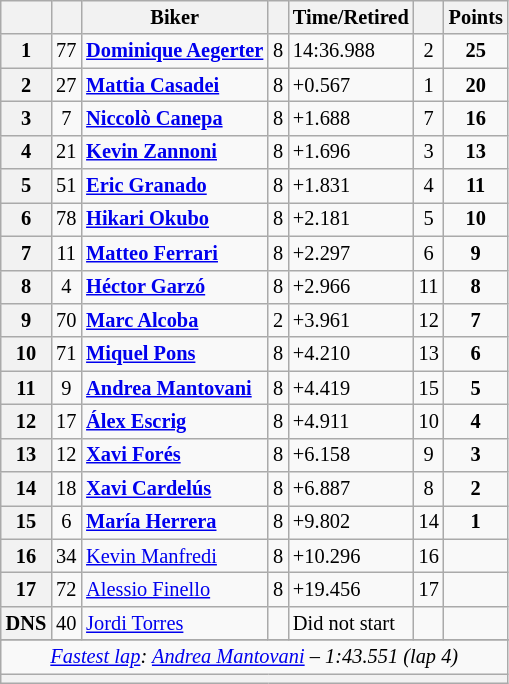<table class="wikitable sortable" style="font-size: 85%;">
<tr>
<th scope="col"></th>
<th scope="col"></th>
<th scope="col">Biker</th>
<th scope="col" class="unsortable"></th>
<th scope="col" class="unsortable">Time/Retired</th>
<th scope="col"></th>
<th scope="col">Points</th>
</tr>
<tr>
<th scope="row">1</th>
<td align="center">77</td>
<td> <strong><a href='#'>Dominique Aegerter</a></strong></td>
<td>8</td>
<td>14:36.988</td>
<td align="center">2</td>
<td align="center"><strong>25</strong></td>
</tr>
<tr>
<th scope="row">2</th>
<td align="center">27</td>
<td> <strong><a href='#'>Mattia Casadei</a></strong></td>
<td>8</td>
<td>+0.567</td>
<td align="center">1</td>
<td align="center"><strong>20</strong></td>
</tr>
<tr>
<th scope="row">3</th>
<td align="center">7</td>
<td> <strong><a href='#'>Niccolò Canepa</a></strong></td>
<td>8</td>
<td>+1.688</td>
<td align="center">7</td>
<td align="center"><strong>16</strong></td>
</tr>
<tr>
<th scope="row">4</th>
<td align="center">21</td>
<td> <strong><a href='#'>Kevin Zannoni</a></strong></td>
<td>8</td>
<td>+1.696</td>
<td align="center">3</td>
<td align="center"><strong>13</strong></td>
</tr>
<tr>
<th scope="row">5</th>
<td align="center">51</td>
<td> <strong><a href='#'>Eric Granado</a></strong></td>
<td>8</td>
<td>+1.831</td>
<td align="center">4</td>
<td align="center"><strong>11</strong></td>
</tr>
<tr>
<th scope="row">6</th>
<td align="center">78</td>
<td> <strong><a href='#'>Hikari Okubo</a></strong></td>
<td>8</td>
<td>+2.181</td>
<td align="center">5</td>
<td align="center"><strong>10</strong></td>
</tr>
<tr>
<th scope="row">7</th>
<td align="center">11</td>
<td> <strong><a href='#'>Matteo Ferrari</a></strong></td>
<td>8</td>
<td>+2.297</td>
<td align="center">6</td>
<td align="center"><strong>9</strong></td>
</tr>
<tr>
<th scope="row">8</th>
<td align="center">4</td>
<td> <strong><a href='#'>Héctor Garzó</a></strong></td>
<td>8</td>
<td>+2.966</td>
<td align="center">11</td>
<td align="center"><strong>8</strong></td>
</tr>
<tr>
<th scope="row">9</th>
<td align="center">70</td>
<td> <strong><a href='#'>Marc Alcoba</a></strong></td>
<td>2</td>
<td>+3.961</td>
<td align="center">12</td>
<td align="center"><strong>7</strong></td>
</tr>
<tr>
<th scope="row">10</th>
<td align="center">71</td>
<td> <strong><a href='#'>Miquel Pons</a></strong></td>
<td>8</td>
<td>+4.210</td>
<td align="center">13</td>
<td align="center"><strong>6</strong></td>
</tr>
<tr>
<th scope="row">11</th>
<td align="center">9</td>
<td> <strong><a href='#'>Andrea Mantovani</a></strong></td>
<td>8</td>
<td>+4.419</td>
<td align="center">15</td>
<td align="center"><strong>5</strong></td>
</tr>
<tr>
<th scope="row">12</th>
<td align="center">17</td>
<td> <strong><a href='#'>Álex Escrig</a></strong></td>
<td>8</td>
<td>+4.911</td>
<td align="center">10</td>
<td align="center"><strong>4</strong></td>
</tr>
<tr>
<th scope="row">13</th>
<td align="center">12</td>
<td> <strong><a href='#'>Xavi Forés</a></strong></td>
<td>8</td>
<td>+6.158</td>
<td align="center">9</td>
<td align="center"><strong>3</strong></td>
</tr>
<tr>
<th scope="row">14</th>
<td align="center">18</td>
<td> <strong><a href='#'>Xavi Cardelús</a></strong></td>
<td>8</td>
<td>+6.887</td>
<td align="center">8</td>
<td align="center"><strong>2</strong></td>
</tr>
<tr>
<th scope="row">15</th>
<td align="center">6</td>
<td> <strong><a href='#'>María Herrera</a></strong></td>
<td>8</td>
<td>+9.802</td>
<td align="center">14</td>
<td align="center"><strong>1</strong></td>
</tr>
<tr>
<th scope="row">16</th>
<td align="center">34</td>
<td> <a href='#'>Kevin Manfredi</a></td>
<td>8</td>
<td>+10.296</td>
<td align="center">16</td>
<td align="center"></td>
</tr>
<tr>
<th scope="row">17</th>
<td align="center">72</td>
<td> <a href='#'>Alessio Finello</a></td>
<td>8</td>
<td>+19.456</td>
<td align="center">17</td>
<td align="center"></td>
</tr>
<tr>
<th scope="row">DNS</th>
<td align="center">40</td>
<td> <a href='#'>Jordi Torres</a></td>
<td></td>
<td>Did not start</td>
<td></td>
<td></td>
</tr>
<tr>
</tr>
<tr class="sortbottom">
<td colspan="7" style="text-align:center"><em><a href='#'>Fastest lap</a>:  <a href='#'>Andrea Mantovani</a> – 1:43.551 (lap 4)</em></td>
</tr>
<tr>
<th colspan="7"></th>
</tr>
</table>
